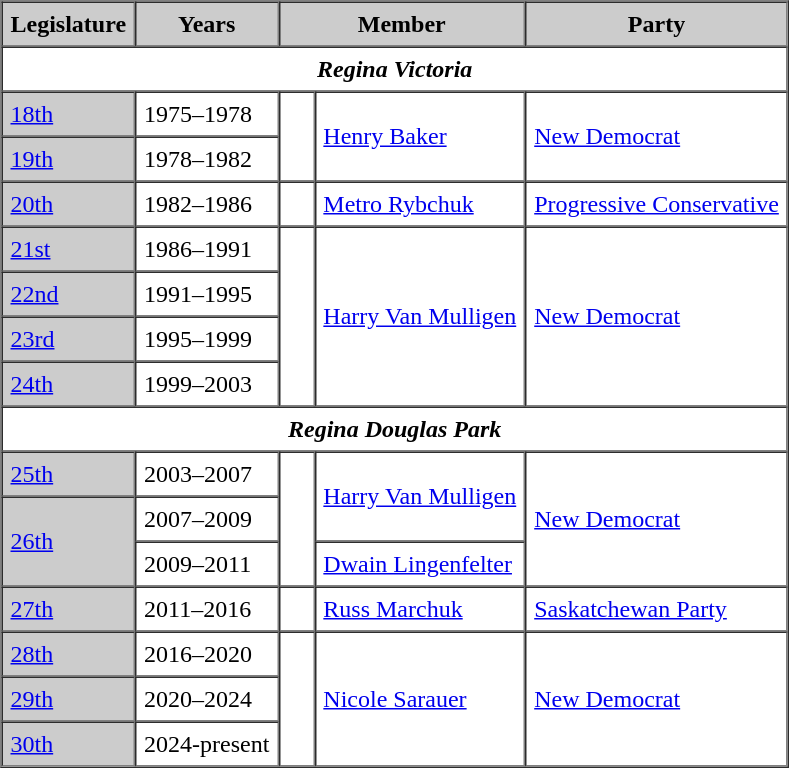<table border=1 cellpadding=5 cellspacing=0>
<tr bgcolor="CCCCCC">
<th>Legislature</th>
<th>Years</th>
<th colspan="2">Member</th>
<th>Party</th>
</tr>
<tr>
<td colspan="5" align="center"><strong><em>Regina Victoria</em></strong></td>
</tr>
<tr>
<td bgcolor="CCCCCC"><a href='#'>18th</a></td>
<td>1975–1978</td>
<td rowspan="2" >   </td>
<td rowspan="2"><a href='#'>Henry Baker</a></td>
<td rowspan="2"><a href='#'>New Democrat</a></td>
</tr>
<tr>
<td bgcolor="CCCCCC"><a href='#'>19th</a></td>
<td>1978–1982</td>
</tr>
<tr>
<td bgcolor="CCCCCC"><a href='#'>20th</a></td>
<td>1982–1986</td>
<td>   </td>
<td><a href='#'>Metro Rybchuk</a></td>
<td><a href='#'>Progressive Conservative</a></td>
</tr>
<tr>
<td bgcolor="CCCCCC"><a href='#'>21st</a></td>
<td>1986–1991</td>
<td rowspan="4" >   </td>
<td rowspan="4"><a href='#'>Harry Van Mulligen</a></td>
<td rowspan="4"><a href='#'>New Democrat</a></td>
</tr>
<tr>
<td bgcolor="CCCCCC"><a href='#'>22nd</a></td>
<td>1991–1995</td>
</tr>
<tr>
<td bgcolor="CCCCCC"><a href='#'>23rd</a></td>
<td>1995–1999</td>
</tr>
<tr>
<td bgcolor="CCCCCC"><a href='#'>24th</a></td>
<td>1999–2003</td>
</tr>
<tr>
<td colspan="5" align="center"><strong><em>Regina Douglas Park</em></strong></td>
</tr>
<tr>
<td bgcolor="CCCCCC"><a href='#'>25th</a></td>
<td>2003–2007</td>
<td rowspan="3" >   </td>
<td rowspan="2"><a href='#'>Harry Van Mulligen</a></td>
<td rowspan="3"><a href='#'>New Democrat</a></td>
</tr>
<tr>
<td rowspan="2" bgcolor="CCCCCC"><a href='#'>26th</a></td>
<td>2007–2009</td>
</tr>
<tr>
<td>2009–2011</td>
<td><a href='#'>Dwain Lingenfelter</a></td>
</tr>
<tr>
<td bgcolor="CCCCCC"><a href='#'>27th</a></td>
<td>2011–2016</td>
<td>   </td>
<td><a href='#'>Russ Marchuk</a></td>
<td><a href='#'>Saskatchewan Party</a></td>
</tr>
<tr>
<td bgcolor="CCCCCC"><a href='#'>28th</a></td>
<td>2016–2020</td>
<td rowspan="3" >   </td>
<td rowspan="3"><a href='#'>Nicole Sarauer</a></td>
<td rowspan="3"><a href='#'>New Democrat</a></td>
</tr>
<tr>
<td bgcolor="CCCCCC"><a href='#'>29th</a></td>
<td>2020–2024</td>
</tr>
<tr>
<td bgcolor="CCCCCC"><a href='#'>30th</a></td>
<td>2024-present</td>
</tr>
</table>
